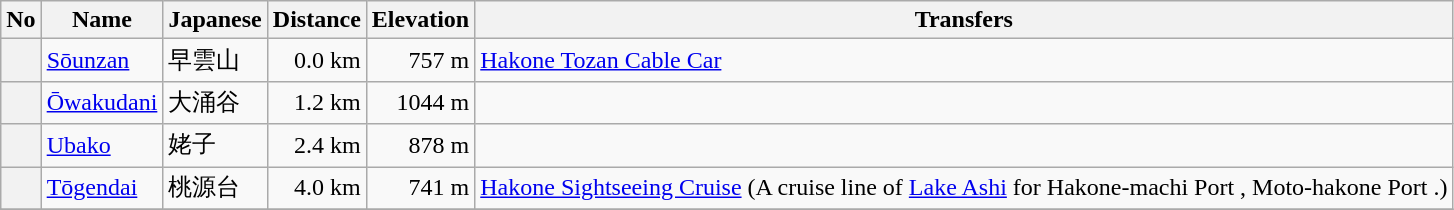<table class="wikitable">
<tr>
<th>No</th>
<th>Name</th>
<th>Japanese</th>
<th>Distance</th>
<th>Elevation</th>
<th>Transfers</th>
</tr>
<tr>
<th></th>
<td><a href='#'>Sōunzan</a></td>
<td>早雲山</td>
<td align=right>0.0 km</td>
<td align=right>757 m</td>
<td> <a href='#'>Hakone Tozan Cable Car</a></td>
</tr>
<tr>
<th></th>
<td><a href='#'>Ōwakudani</a></td>
<td>大涌谷</td>
<td align=right>1.2 km</td>
<td align=right>1044 m</td>
<td></td>
</tr>
<tr>
<th></th>
<td><a href='#'>Ubako</a></td>
<td>姥子</td>
<td align=right>2.4 km</td>
<td align=right>878 m</td>
<td></td>
</tr>
<tr>
<th></th>
<td><a href='#'>Tōgendai</a></td>
<td>桃源台</td>
<td align=right>4.0 km</td>
<td align=right>741 m</td>
<td><a href='#'>Hakone Sightseeing Cruise</a> (A cruise line of <a href='#'>Lake Ashi</a> for Hakone-machi Port , Moto-hakone Port .)</td>
</tr>
<tr>
</tr>
</table>
